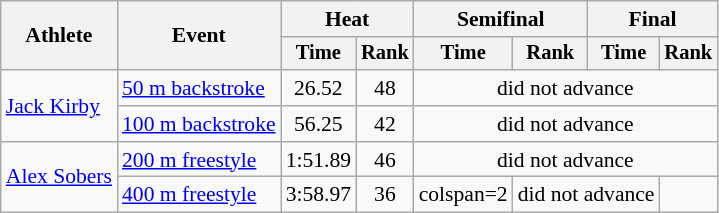<table class="wikitable" style="text-align:center; font-size:90%">
<tr>
<th rowspan="2">Athlete</th>
<th rowspan="2">Event</th>
<th colspan="2">Heat</th>
<th colspan="2">Semifinal</th>
<th colspan="2">Final</th>
</tr>
<tr style="font-size:95%">
<th>Time</th>
<th>Rank</th>
<th>Time</th>
<th>Rank</th>
<th>Time</th>
<th>Rank</th>
</tr>
<tr>
<td align=left rowspan=2><a href='#'>Jack Kirby</a></td>
<td align=left><a href='#'>50 m backstroke</a></td>
<td>26.52</td>
<td>48</td>
<td colspan=4>did not advance</td>
</tr>
<tr>
<td align=left><a href='#'>100 m backstroke</a></td>
<td>56.25</td>
<td>42</td>
<td colspan=4>did not advance</td>
</tr>
<tr>
<td align=left rowspan=2><a href='#'>Alex Sobers</a></td>
<td align=left><a href='#'>200 m freestyle</a></td>
<td>1:51.89</td>
<td>46</td>
<td colspan=4>did not advance</td>
</tr>
<tr>
<td align=left><a href='#'>400 m freestyle</a></td>
<td>3:58.97</td>
<td>36</td>
<td>colspan=2 </td>
<td colspan=2>did not advance</td>
</tr>
</table>
